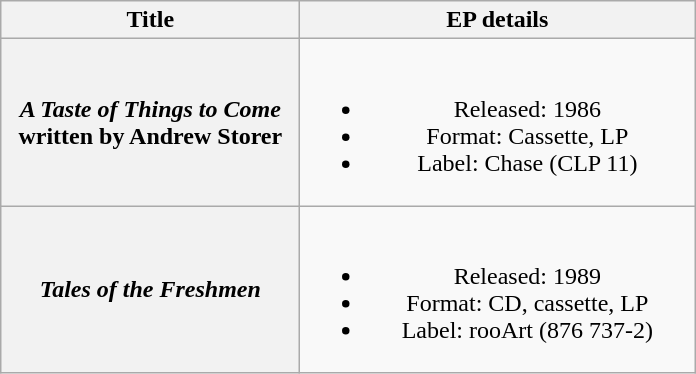<table class="wikitable plainrowheaders" style="text-align:center;" border="1">
<tr>
<th scope="col" style="width:12em;">Title</th>
<th scope="col" style="width:16em;">EP details</th>
</tr>
<tr>
<th scope="row"><em>A Taste of Things to Come</em> written by Andrew Storer</th>
<td><br><ul><li>Released: 1986</li><li>Format: Cassette, LP</li><li>Label: Chase (CLP 11)</li></ul></td>
</tr>
<tr>
<th scope="row"><em>Tales of the Freshmen</em></th>
<td><br><ul><li>Released: 1989</li><li>Format: CD, cassette, LP</li><li>Label: rooArt (876 737-2)</li></ul></td>
</tr>
</table>
